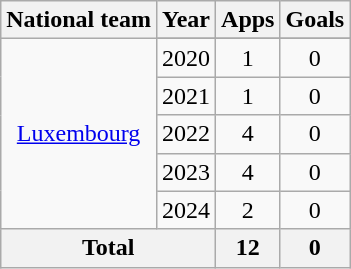<table class="wikitable" style="text-align:center">
<tr>
<th>National team</th>
<th>Year</th>
<th>Apps</th>
<th>Goals</th>
</tr>
<tr>
<td rowspan=6><a href='#'>Luxembourg</a></td>
</tr>
<tr>
<td>2020</td>
<td>1</td>
<td>0</td>
</tr>
<tr>
<td>2021</td>
<td>1</td>
<td>0</td>
</tr>
<tr>
<td>2022</td>
<td>4</td>
<td>0</td>
</tr>
<tr>
<td>2023</td>
<td>4</td>
<td>0</td>
</tr>
<tr>
<td>2024</td>
<td>2</td>
<td>0</td>
</tr>
<tr>
<th colspan=2>Total</th>
<th>12</th>
<th>0</th>
</tr>
</table>
